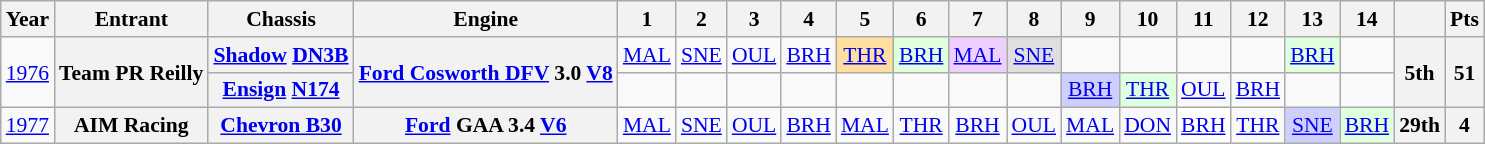<table class="wikitable" style="text-align:center; font-size:90%">
<tr>
<th>Year</th>
<th>Entrant</th>
<th>Chassis</th>
<th>Engine</th>
<th>1</th>
<th>2</th>
<th>3</th>
<th>4</th>
<th>5</th>
<th>6</th>
<th>7</th>
<th>8</th>
<th>9</th>
<th>10</th>
<th>11</th>
<th>12</th>
<th>13</th>
<th>14</th>
<th></th>
<th>Pts</th>
</tr>
<tr>
<td rowspan=2><a href='#'>1976</a></td>
<th rowspan=2>Team PR Reilly</th>
<th><a href='#'>Shadow</a> <a href='#'>DN3B</a></th>
<th rowspan=2><a href='#'>Ford Cosworth DFV</a> 3.0 <a href='#'>V8</a></th>
<td><a href='#'>MAL</a></td>
<td><a href='#'>SNE</a></td>
<td><a href='#'>OUL</a></td>
<td><a href='#'>BRH</a></td>
<td style="background:#FFDF9F;"><a href='#'>THR</a><br></td>
<td style="background:#dfffdf;"><a href='#'>BRH</a><br></td>
<td style="background:#EFCFFF;"><a href='#'>MAL</a><br></td>
<td style="background:#dfdfdf;"><a href='#'>SNE</a><br></td>
<td></td>
<td></td>
<td></td>
<td></td>
<td style="background:#dfffdf;"><a href='#'>BRH</a><br></td>
<td></td>
<th rowspan=2>5th</th>
<th rowspan=2>51</th>
</tr>
<tr>
<th><a href='#'>Ensign</a> <a href='#'>N174</a></th>
<td></td>
<td></td>
<td></td>
<td></td>
<td></td>
<td></td>
<td></td>
<td></td>
<td style="background:#CFCFFF;"><a href='#'>BRH</a><br></td>
<td style="background:#dfffdf;"><a href='#'>THR</a><br></td>
<td><a href='#'>OUL</a></td>
<td><a href='#'>BRH</a></td>
<td></td>
<td></td>
</tr>
<tr>
<td><a href='#'>1977</a></td>
<th>AIM Racing</th>
<th><a href='#'>Chevron B30</a></th>
<th><a href='#'>Ford</a> GAA 3.4 <a href='#'>V6</a></th>
<td><a href='#'>MAL</a></td>
<td><a href='#'>SNE</a></td>
<td><a href='#'>OUL</a></td>
<td><a href='#'>BRH</a></td>
<td><a href='#'>MAL</a></td>
<td><a href='#'>THR</a></td>
<td><a href='#'>BRH</a></td>
<td><a href='#'>OUL</a></td>
<td><a href='#'>MAL</a></td>
<td><a href='#'>DON</a></td>
<td style="background:#FFFFFF;"><a href='#'>BRH</a><br></td>
<td><a href='#'>THR</a></td>
<td style="background:#CFCFFF;"><a href='#'>SNE</a><br></td>
<td style="background:#dfffdf;"><a href='#'>BRH</a><br></td>
<th>29th</th>
<th>4</th>
</tr>
</table>
